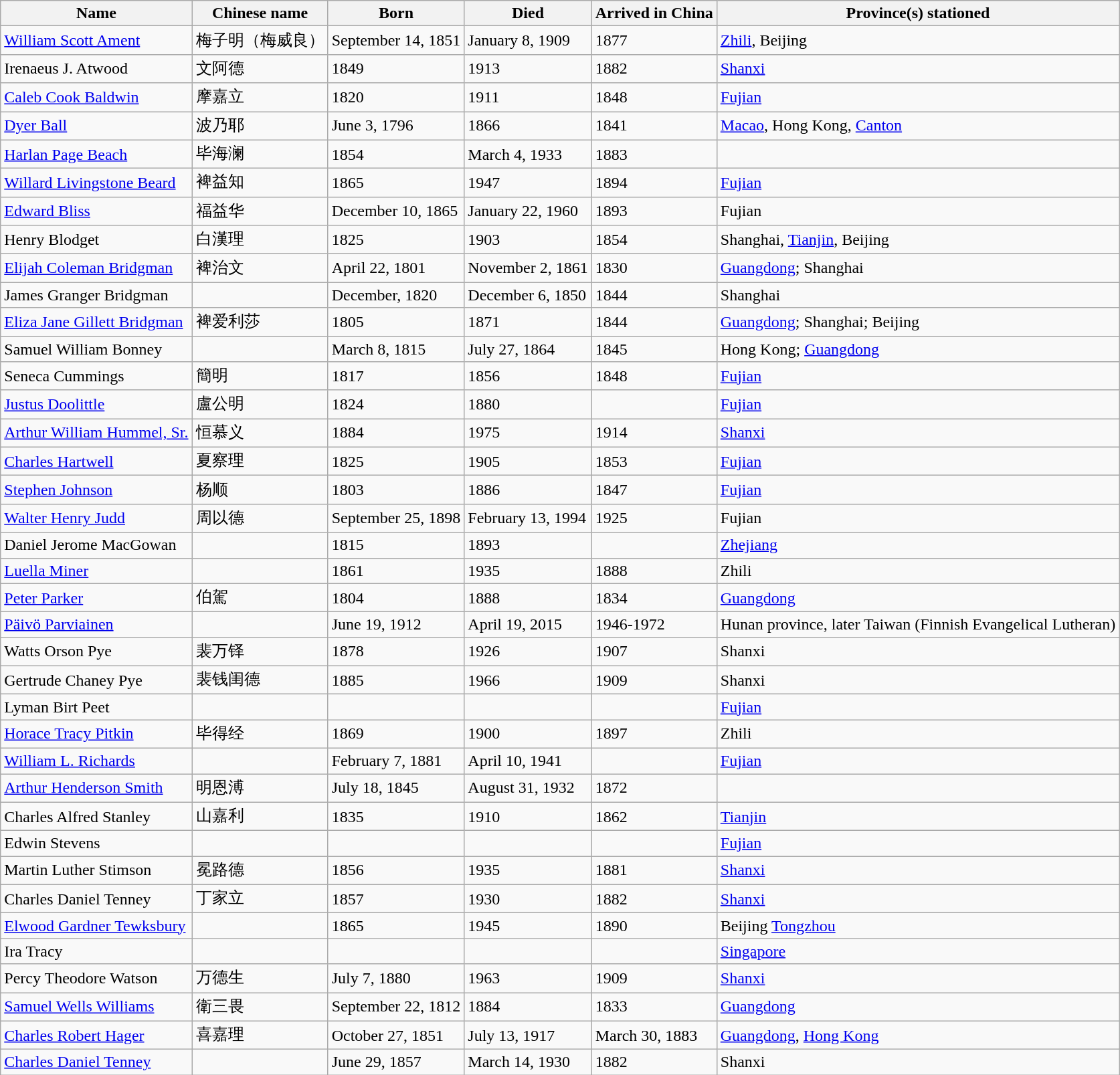<table class="wikitable">
<tr>
<th>Name</th>
<th>Chinese name</th>
<th>Born</th>
<th>Died</th>
<th>Arrived in China</th>
<th>Province(s) stationed</th>
</tr>
<tr>
<td><a href='#'>William Scott Ament</a></td>
<td>梅子明（梅威良）</td>
<td>September 14, 1851</td>
<td>January 8, 1909</td>
<td>1877</td>
<td><a href='#'>Zhili</a>, Beijing</td>
</tr>
<tr>
<td>Irenaeus J. Atwood</td>
<td>文阿德</td>
<td>1849</td>
<td>1913</td>
<td>1882</td>
<td><a href='#'>Shanxi</a></td>
</tr>
<tr>
<td><a href='#'>Caleb Cook Baldwin</a></td>
<td>摩嘉立</td>
<td>1820</td>
<td>1911</td>
<td>1848</td>
<td><a href='#'>Fujian</a></td>
</tr>
<tr>
<td><a href='#'>Dyer Ball</a></td>
<td>波乃耶</td>
<td>June 3, 1796</td>
<td>1866</td>
<td>1841</td>
<td><a href='#'>Macao</a>, Hong Kong, <a href='#'>Canton</a></td>
</tr>
<tr>
<td><a href='#'>Harlan Page Beach</a></td>
<td>毕海澜</td>
<td>1854</td>
<td>March 4, 1933</td>
<td>1883</td>
<td></td>
</tr>
<tr>
<td><a href='#'>Willard Livingstone Beard</a></td>
<td>裨益知</td>
<td>1865</td>
<td>1947</td>
<td>1894</td>
<td><a href='#'>Fujian</a></td>
</tr>
<tr>
<td><a href='#'>Edward Bliss</a></td>
<td>福益华</td>
<td>December 10, 1865</td>
<td>January 22, 1960</td>
<td>1893</td>
<td>Fujian</td>
</tr>
<tr>
<td>Henry Blodget</td>
<td>白漢理</td>
<td>1825</td>
<td>1903</td>
<td>1854</td>
<td>Shanghai, <a href='#'>Tianjin</a>, Beijing</td>
</tr>
<tr>
<td><a href='#'>Elijah Coleman Bridgman</a></td>
<td>裨治文</td>
<td>April 22, 1801</td>
<td>November 2, 1861</td>
<td>1830</td>
<td><a href='#'>Guangdong</a>; Shanghai</td>
</tr>
<tr>
<td>James Granger Bridgman</td>
<td></td>
<td>December, 1820</td>
<td>December 6, 1850</td>
<td>1844</td>
<td>Shanghai</td>
</tr>
<tr>
<td><a href='#'>Eliza Jane Gillett Bridgman</a></td>
<td>裨爱利莎</td>
<td>1805</td>
<td>1871</td>
<td>1844</td>
<td><a href='#'>Guangdong</a>; Shanghai; Beijing</td>
</tr>
<tr>
<td>Samuel William Bonney</td>
<td></td>
<td>March 8, 1815</td>
<td>July 27, 1864</td>
<td>1845</td>
<td>Hong Kong; <a href='#'>Guangdong</a></td>
</tr>
<tr>
<td>Seneca Cummings</td>
<td>簡明</td>
<td>1817</td>
<td>1856</td>
<td>1848</td>
<td><a href='#'>Fujian</a></td>
</tr>
<tr>
<td><a href='#'>Justus Doolittle</a></td>
<td>盧公明</td>
<td>1824</td>
<td>1880</td>
<td></td>
<td><a href='#'>Fujian</a></td>
</tr>
<tr>
<td><a href='#'>Arthur William Hummel, Sr.</a></td>
<td>恒慕义</td>
<td>1884</td>
<td>1975</td>
<td>1914</td>
<td><a href='#'>Shanxi</a></td>
</tr>
<tr>
<td><a href='#'>Charles Hartwell</a></td>
<td>夏察理</td>
<td>1825</td>
<td>1905</td>
<td>1853</td>
<td><a href='#'>Fujian</a></td>
</tr>
<tr>
<td><a href='#'>Stephen Johnson</a></td>
<td>杨顺</td>
<td>1803</td>
<td>1886</td>
<td>1847</td>
<td><a href='#'>Fujian</a></td>
</tr>
<tr>
<td><a href='#'>Walter Henry Judd</a></td>
<td>周以德</td>
<td>September 25, 1898</td>
<td>February 13, 1994</td>
<td>1925</td>
<td>Fujian</td>
</tr>
<tr>
<td>Daniel Jerome MacGowan</td>
<td></td>
<td>1815</td>
<td>1893</td>
<td></td>
<td><a href='#'>Zhejiang</a></td>
</tr>
<tr>
<td><a href='#'>Luella Miner</a></td>
<td></td>
<td>1861</td>
<td>1935</td>
<td>1888</td>
<td>Zhili</td>
</tr>
<tr>
<td><a href='#'>Peter Parker</a></td>
<td>伯駕</td>
<td>1804</td>
<td>1888</td>
<td>1834</td>
<td><a href='#'>Guangdong</a></td>
</tr>
<tr>
<td><a href='#'>Päivö Parviainen</a></td>
<td></td>
<td>June 19, 1912</td>
<td>April 19, 2015</td>
<td>1946-1972</td>
<td>Hunan province, later Taiwan (Finnish Evangelical Lutheran)</td>
</tr>
<tr>
<td>Watts Orson Pye</td>
<td>裴万铎</td>
<td>1878</td>
<td>1926</td>
<td>1907</td>
<td>Shanxi</td>
</tr>
<tr>
<td>Gertrude Chaney Pye</td>
<td>裴钱闺德</td>
<td>1885</td>
<td>1966</td>
<td>1909</td>
<td>Shanxi</td>
</tr>
<tr>
<td>Lyman Birt Peet</td>
<td></td>
<td></td>
<td></td>
<td></td>
<td><a href='#'>Fujian</a></td>
</tr>
<tr>
<td><a href='#'>Horace Tracy Pitkin</a></td>
<td>毕得经</td>
<td>1869</td>
<td>1900</td>
<td>1897</td>
<td>Zhili</td>
</tr>
<tr>
<td><a href='#'>William L. Richards</a></td>
<td></td>
<td>February 7, 1881</td>
<td>April 10, 1941</td>
<td></td>
<td><a href='#'>Fujian</a></td>
</tr>
<tr>
<td><a href='#'>Arthur Henderson Smith</a></td>
<td>明恩溥</td>
<td>July 18, 1845</td>
<td>August 31, 1932</td>
<td>1872</td>
<td></td>
</tr>
<tr>
<td>Charles Alfred Stanley</td>
<td>山嘉利</td>
<td>1835</td>
<td>1910</td>
<td>1862</td>
<td><a href='#'>Tianjin</a></td>
</tr>
<tr>
<td>Edwin Stevens</td>
<td></td>
<td></td>
<td></td>
<td></td>
<td><a href='#'>Fujian</a></td>
</tr>
<tr>
<td>Martin Luther Stimson</td>
<td>冕路德</td>
<td>1856</td>
<td>1935</td>
<td>1881</td>
<td><a href='#'>Shanxi</a></td>
</tr>
<tr>
<td>Charles Daniel Tenney</td>
<td>丁家立</td>
<td>1857</td>
<td>1930</td>
<td>1882</td>
<td><a href='#'>Shanxi</a></td>
</tr>
<tr>
<td><a href='#'>Elwood Gardner Tewksbury</a></td>
<td></td>
<td>1865</td>
<td>1945</td>
<td>1890</td>
<td>Beijing <a href='#'>Tongzhou</a></td>
</tr>
<tr>
<td>Ira Tracy</td>
<td></td>
<td></td>
<td></td>
<td></td>
<td><a href='#'>Singapore</a></td>
</tr>
<tr>
<td>Percy Theodore Watson</td>
<td>万德生</td>
<td>July 7, 1880</td>
<td>1963</td>
<td>1909</td>
<td><a href='#'>Shanxi</a></td>
</tr>
<tr>
<td><a href='#'>Samuel Wells Williams</a></td>
<td>衛三畏</td>
<td>September 22, 1812</td>
<td>1884</td>
<td>1833</td>
<td><a href='#'>Guangdong</a></td>
</tr>
<tr>
<td><a href='#'>Charles Robert Hager</a></td>
<td>喜嘉理</td>
<td>October 27, 1851</td>
<td>July 13, 1917</td>
<td>March 30, 1883</td>
<td><a href='#'>Guangdong</a>, <a href='#'>Hong Kong</a></td>
</tr>
<tr>
<td><a href='#'>Charles Daniel Tenney</a></td>
<td></td>
<td>June 29, 1857</td>
<td>March 14, 1930</td>
<td>1882</td>
<td>Shanxi</td>
</tr>
</table>
